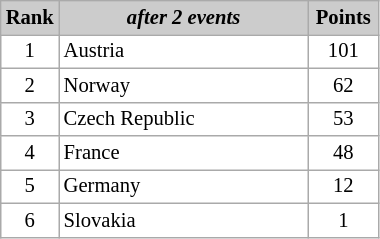<table class="wikitable plainrowheaders" style="background:#fff; font-size:86%; line-height:16px; border:gray solid 1px; border-collapse:collapse;">
<tr style="background:#ccc; text-align:center;">
<th scope="col" style="background:#ccc;" width=10px;">Rank</th>
<th scope="col" style="background:#ccc;" width=160px;"><em>after 2 events</em></th>
<th scope="col" style="background:#ccc;" width=40px;">Points</th>
</tr>
<tr align=center>
<td>1</td>
<td align=left><span>Austria</span></td>
<td><span>101</span></td>
</tr>
<tr align=center>
<td>2</td>
<td align=left><span>Norway</span></td>
<td><span>62</span></td>
</tr>
<tr align=center>
<td>3</td>
<td align=left><span>Czech Republic</span></td>
<td><span>53</span></td>
</tr>
<tr align=center>
<td>4</td>
<td align=left><span>France</span></td>
<td><span>48</span></td>
</tr>
<tr align=center>
<td>5</td>
<td align=left><span>Germany</span></td>
<td><span>12</span></td>
</tr>
<tr align=center>
<td>6</td>
<td align=left><span>Slovakia</span></td>
<td><span>1</span></td>
</tr>
</table>
